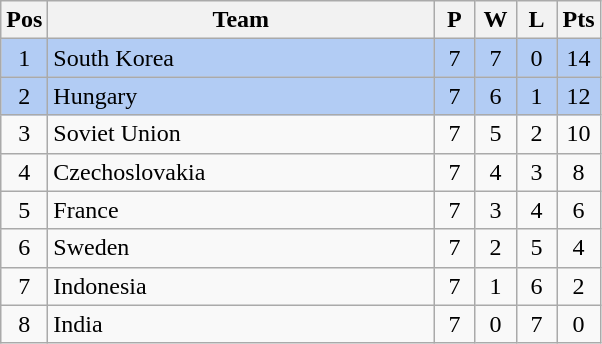<table class="wikitable" style="font-size: 100%">
<tr>
<th width=15>Pos</th>
<th width=250>Team</th>
<th width=20>P</th>
<th width=20>W</th>
<th width=20>L</th>
<th width=20>Pts</th>
</tr>
<tr align=center style="background: #b2ccf4;">
<td>1</td>
<td align="left"> South Korea</td>
<td>7</td>
<td>7</td>
<td>0</td>
<td>14</td>
</tr>
<tr align=center style="background: #b2ccf4;">
<td>2</td>
<td align="left"> Hungary</td>
<td>7</td>
<td>6</td>
<td>1</td>
<td>12</td>
</tr>
<tr align=center>
<td>3</td>
<td align="left"> Soviet Union</td>
<td>7</td>
<td>5</td>
<td>2</td>
<td>10</td>
</tr>
<tr align=center>
<td>4</td>
<td align="left"> Czechoslovakia</td>
<td>7</td>
<td>4</td>
<td>3</td>
<td>8</td>
</tr>
<tr align=center>
<td>5</td>
<td align="left"> France</td>
<td>7</td>
<td>3</td>
<td>4</td>
<td>6</td>
</tr>
<tr align=center>
<td>6</td>
<td align="left"> Sweden</td>
<td>7</td>
<td>2</td>
<td>5</td>
<td>4</td>
</tr>
<tr align=center>
<td>7</td>
<td align="left"> Indonesia</td>
<td>7</td>
<td>1</td>
<td>6</td>
<td>2</td>
</tr>
<tr align=center>
<td>8</td>
<td align="left"> India</td>
<td>7</td>
<td>0</td>
<td>7</td>
<td>0</td>
</tr>
</table>
